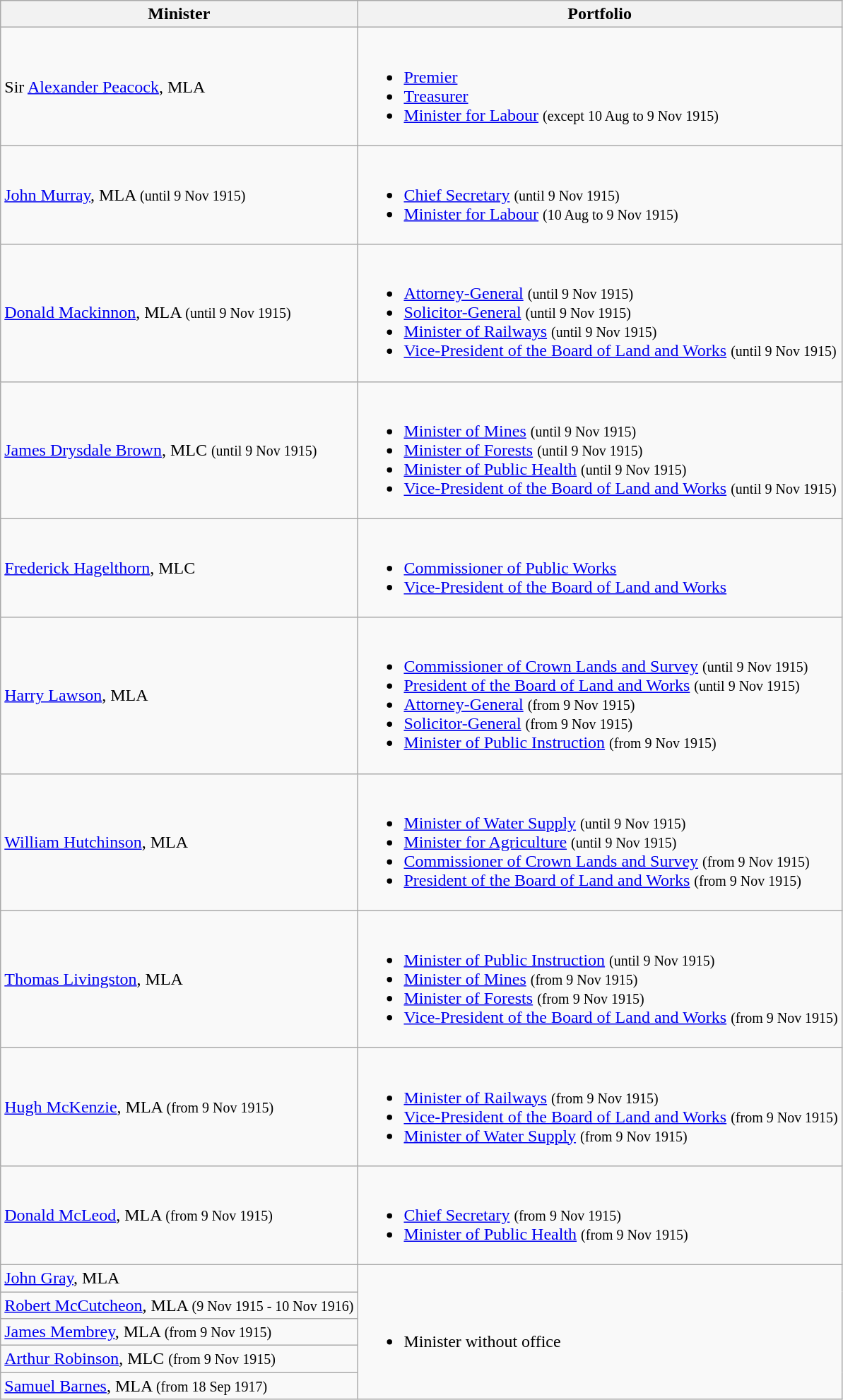<table class="wikitable">
<tr>
<th>Minister</th>
<th>Portfolio</th>
</tr>
<tr>
<td>Sir <a href='#'>Alexander Peacock</a>, MLA</td>
<td><br><ul><li><a href='#'>Premier</a></li><li><a href='#'>Treasurer</a></li><li><a href='#'>Minister for Labour</a> <small>(except 10 Aug to 9 Nov 1915)</small></li></ul></td>
</tr>
<tr>
<td><a href='#'>John Murray</a>, MLA <small>(until 9 Nov 1915)</small></td>
<td><br><ul><li><a href='#'>Chief Secretary</a> <small>(until 9 Nov 1915)</small></li><li><a href='#'>Minister for Labour</a> <small>(10 Aug to 9 Nov 1915)</small></li></ul></td>
</tr>
<tr>
<td><a href='#'>Donald Mackinnon</a>, MLA <small>(until 9 Nov 1915)</small></td>
<td><br><ul><li><a href='#'>Attorney-General</a> <small>(until 9 Nov 1915)</small></li><li><a href='#'>Solicitor-General</a> <small>(until 9 Nov 1915)</small></li><li><a href='#'>Minister of Railways</a> <small>(until 9 Nov 1915)</small></li><li><a href='#'>Vice-President of the Board of Land and Works</a> <small>(until 9 Nov 1915)</small></li></ul></td>
</tr>
<tr>
<td><a href='#'>James Drysdale Brown</a>, MLC <small>(until 9 Nov 1915)</small></td>
<td><br><ul><li><a href='#'>Minister of Mines</a> <small>(until 9 Nov 1915)</small></li><li><a href='#'>Minister of Forests</a> <small>(until 9 Nov 1915)</small></li><li><a href='#'>Minister of Public Health</a> <small>(until 9 Nov 1915)</small></li><li><a href='#'>Vice-President of the Board of Land and Works</a> <small>(until 9 Nov 1915)</small></li></ul></td>
</tr>
<tr>
<td><a href='#'>Frederick Hagelthorn</a>, MLC</td>
<td><br><ul><li><a href='#'>Commissioner of Public Works</a></li><li><a href='#'>Vice-President of the Board of Land and Works</a></li></ul></td>
</tr>
<tr>
<td><a href='#'>Harry Lawson</a>, MLA</td>
<td><br><ul><li><a href='#'>Commissioner of Crown Lands and Survey</a> <small>(until 9 Nov 1915)</small></li><li><a href='#'>President of the Board of Land and Works</a> <small>(until 9 Nov 1915)</small></li><li><a href='#'>Attorney-General</a> <small>(from 9 Nov 1915)</small></li><li><a href='#'>Solicitor-General</a> <small>(from 9 Nov 1915)</small></li><li><a href='#'>Minister of Public Instruction</a> <small>(from 9 Nov 1915)</small></li></ul></td>
</tr>
<tr>
<td><a href='#'>William Hutchinson</a>, MLA</td>
<td><br><ul><li><a href='#'>Minister of Water Supply</a> <small>(until 9 Nov 1915)</small></li><li><a href='#'>Minister for Agriculture</a> <small>(until 9 Nov 1915)</small></li><li><a href='#'>Commissioner of Crown Lands and Survey</a> <small>(from 9 Nov 1915)</small></li><li><a href='#'>President of the Board of Land and Works</a> <small>(from 9 Nov 1915)</small></li></ul></td>
</tr>
<tr>
<td><a href='#'>Thomas Livingston</a>, MLA</td>
<td><br><ul><li><a href='#'>Minister of Public Instruction</a> <small>(until 9 Nov 1915)</small></li><li><a href='#'>Minister of Mines</a> <small>(from 9 Nov 1915)</small></li><li><a href='#'>Minister of Forests</a> <small>(from 9 Nov 1915)</small></li><li><a href='#'>Vice-President of the Board of Land and Works</a> <small>(from 9 Nov 1915)</small></li></ul></td>
</tr>
<tr>
<td><a href='#'>Hugh McKenzie</a>, MLA <small>(from 9 Nov 1915)</small></td>
<td><br><ul><li><a href='#'>Minister of Railways</a> <small>(from 9 Nov 1915)</small></li><li><a href='#'>Vice-President of the Board of Land and Works</a> <small>(from 9 Nov 1915)</small></li><li><a href='#'>Minister of Water Supply</a> <small>(from 9 Nov 1915)</small></li></ul></td>
</tr>
<tr>
<td><a href='#'>Donald McLeod</a>, MLA <small>(from 9 Nov 1915)</small></td>
<td><br><ul><li><a href='#'>Chief Secretary</a> <small>(from 9 Nov 1915)</small></li><li><a href='#'>Minister of Public Health</a> <small>(from 9 Nov 1915)</small></li></ul></td>
</tr>
<tr>
<td><a href='#'>John Gray</a>, MLA</td>
<td rowspan="5"><br><ul><li>Minister without office</li></ul></td>
</tr>
<tr>
<td><a href='#'>Robert McCutcheon</a>, MLA <small>(9 Nov 1915 - 10 Nov 1916)</small></td>
</tr>
<tr>
<td><a href='#'>James Membrey</a>, MLA <small>(from 9 Nov 1915)</small></td>
</tr>
<tr>
<td><a href='#'>Arthur Robinson</a>, MLC <small>(from 9 Nov 1915)</small></td>
</tr>
<tr>
<td><a href='#'>Samuel Barnes</a>, MLA <small>(from 18 Sep 1917)</small></td>
</tr>
</table>
